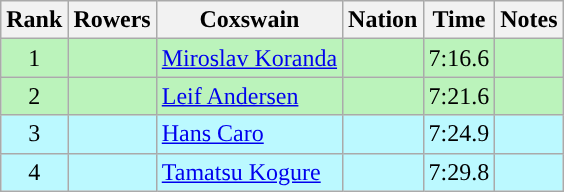<table class="wikitable sortable" style="text-align:center">
<tr>
<th>Rank</th>
<th>Rowers</th>
<th>Coxswain</th>
<th>Nation</th>
<th>Time</th>
<th>Notes</th>
</tr>
<tr bgcolor=bbf3bb>
<td>1</td>
<td align=left></td>
<td align=left><a href='#'>Miroslav Koranda</a></td>
<td align=left></td>
<td>7:16.6</td>
<td></td>
</tr>
<tr bgcolor=bbf3bb>
<td>2</td>
<td align=left></td>
<td align=left><a href='#'>Leif Andersen</a></td>
<td align=left></td>
<td>7:21.6</td>
<td></td>
</tr>
<tr bgcolor=bbf9ff>
<td>3</td>
<td align=left></td>
<td align=left><a href='#'>Hans Caro</a></td>
<td align=left></td>
<td>7:24.9</td>
<td></td>
</tr>
<tr bgcolor=bbf9ff>
<td>4</td>
<td align=left></td>
<td align=left><a href='#'>Tamatsu Kogure</a></td>
<td align=left></td>
<td>7:29.8</td>
<td></td>
</tr>
</table>
